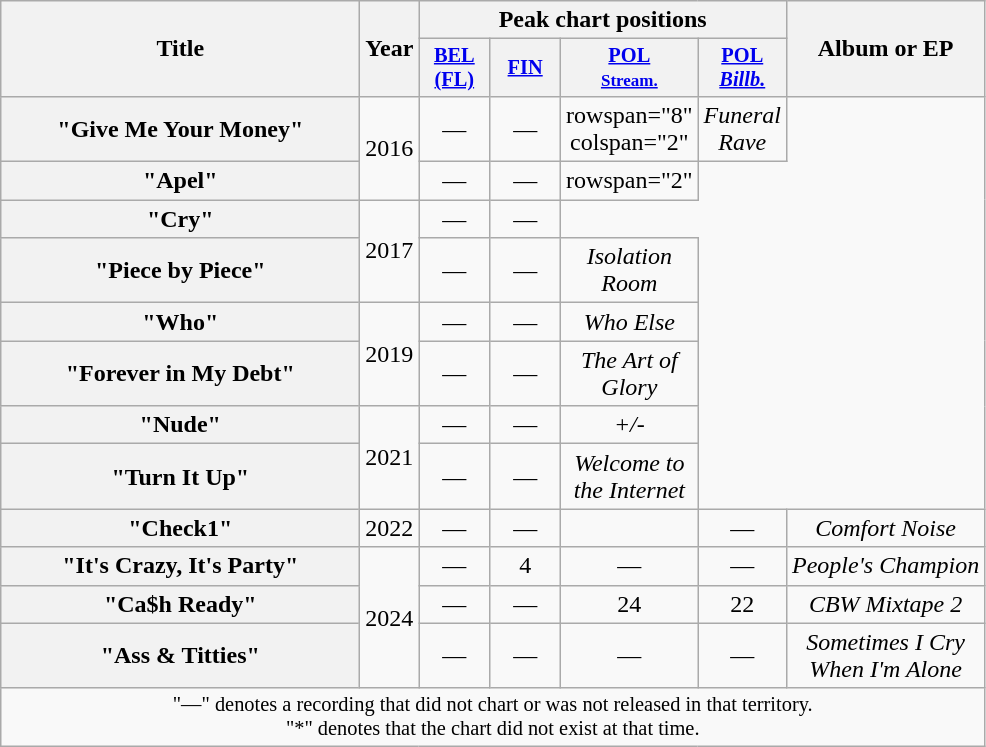<table class="wikitable plainrowheaders" style="text-align:center">
<tr>
<th scope="col" rowspan="2" style="width:14.5em;">Title</th>
<th scope="col" rowspan="2">Year</th>
<th scope="col" colspan="4">Peak chart positions</th>
<th scope="col" rowspan="2">Album or EP</th>
</tr>
<tr>
<th scope="col" style="width:3em;font-size:85%;"><a href='#'>BEL<br>(FL)</a><br></th>
<th scope="col" style="width:3em;font-size:85%;"><a href='#'>FIN</a><br></th>
<th scope="col" style="width:3em;font-size:85%;"><a href='#'>POL<br><small>Stream.</small></a><br></th>
<th scope="col" style="width:3em;font-size:85%;"><a href='#'>POL<br><em>Billb.</em></a><br></th>
</tr>
<tr>
<th scope="row">"Give Me Your Money"<br></th>
<td rowspan="2">2016</td>
<td>—</td>
<td>—</td>
<td>rowspan="8" colspan="2" </td>
<td><em>Funeral Rave</em></td>
</tr>
<tr>
<th scope="row">"Apel"<br></th>
<td>—</td>
<td>—</td>
<td>rowspan="2" </td>
</tr>
<tr>
<th scope="row">"Cry"<br></th>
<td rowspan="2">2017</td>
<td>—</td>
<td>—</td>
</tr>
<tr>
<th scope="row">"Piece by Piece"<br></th>
<td>—</td>
<td>—</td>
<td><em>Isolation Room</em></td>
</tr>
<tr>
<th scope="row">"Who"<br></th>
<td rowspan="2">2019</td>
<td>—</td>
<td>—</td>
<td><em>Who Else</em></td>
</tr>
<tr>
<th scope="row">"Forever in My Debt"<br></th>
<td>—</td>
<td>—</td>
<td><em>The Art of Glory</em></td>
</tr>
<tr>
<th scope="row">"Nude"<br></th>
<td rowspan="2">2021</td>
<td>—</td>
<td>—</td>
<td><em>+/-</em></td>
</tr>
<tr>
<th scope="row">"Turn It Up"<br></th>
<td>—</td>
<td>—</td>
<td><em>Welcome to the Internet</em></td>
</tr>
<tr>
<th scope="row">"Check1"<br></th>
<td>2022</td>
<td>—</td>
<td>—</td>
<td></td>
<td>—</td>
<td><em>Comfort Noise</em></td>
</tr>
<tr>
<th scope="row">"It's Crazy, It's Party"<br></th>
<td rowspan="3">2024</td>
<td>—</td>
<td>4</td>
<td>—</td>
<td>—</td>
<td><em>People's Champion</em></td>
</tr>
<tr>
<th scope="row">"Ca$h Ready"<br></th>
<td>—</td>
<td>—</td>
<td>24</td>
<td>22</td>
<td><em>CBW Mixtape 2</em></td>
</tr>
<tr>
<th scope="row">"Ass & Titties"<br></th>
<td>—</td>
<td>—</td>
<td>—</td>
<td>—</td>
<td><em>Sometimes I Cry<br>When I'm Alone</em></td>
</tr>
<tr>
<td colspan="7" style="font-size:85%">"—" denotes a recording that did not chart or was not released in that territory.<br> "*" denotes that the chart did not exist at that time.</td>
</tr>
</table>
